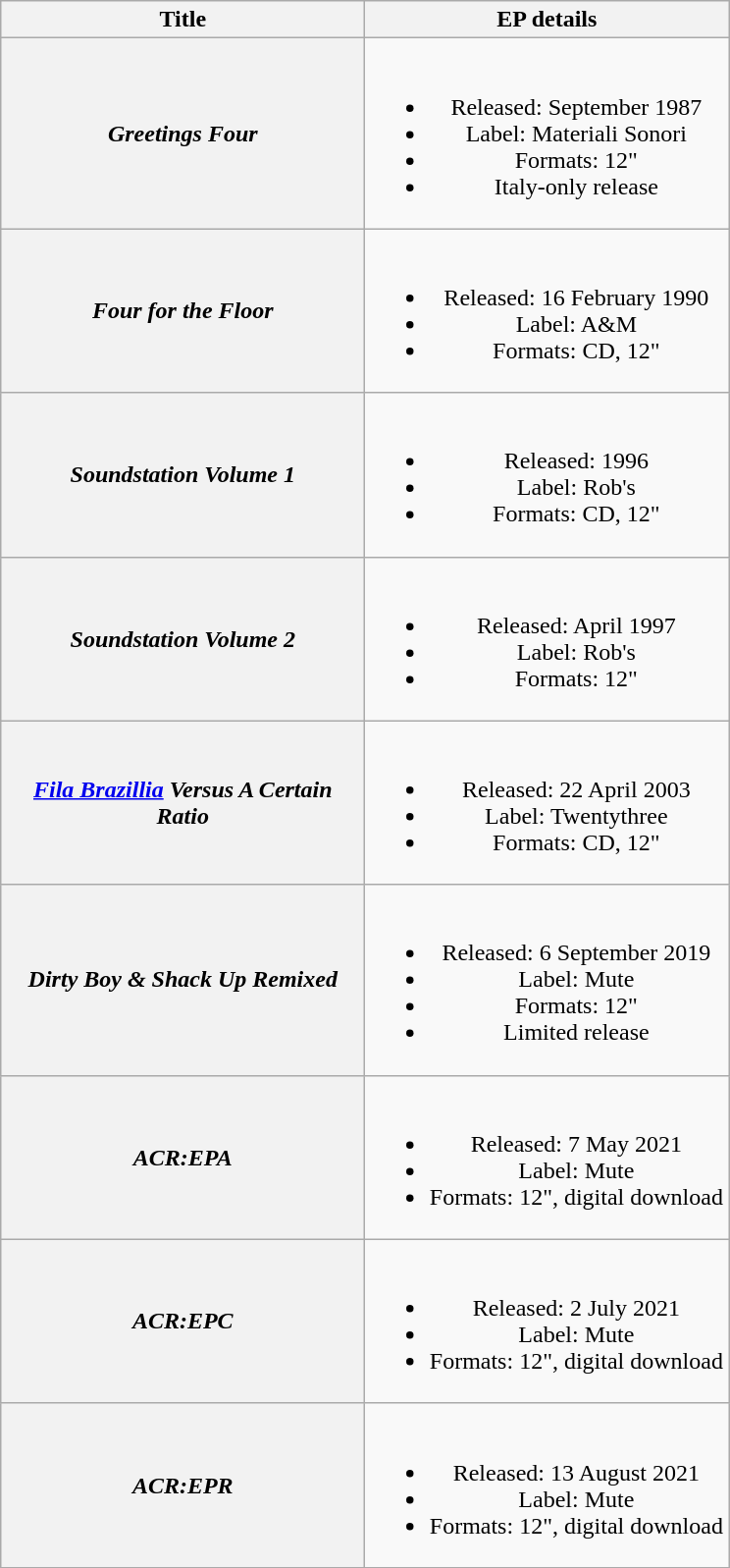<table class="wikitable plainrowheaders" style="text-align:center;">
<tr>
<th scope="col" style="width:15em;">Title</th>
<th scope="col" style="width:15em;">EP details</th>
</tr>
<tr>
<th scope="row"><em>Greetings Four</em></th>
<td><br><ul><li>Released: September 1987</li><li>Label: Materiali Sonori</li><li>Formats: 12"</li><li>Italy-only release</li></ul></td>
</tr>
<tr>
<th scope="row"><em>Four for the Floor</em></th>
<td><br><ul><li>Released: 16 February 1990</li><li>Label: A&M</li><li>Formats: CD, 12"</li></ul></td>
</tr>
<tr>
<th scope="row"><em>Soundstation Volume 1</em></th>
<td><br><ul><li>Released: 1996</li><li>Label: Rob's</li><li>Formats: CD, 12"</li></ul></td>
</tr>
<tr>
<th scope="row"><em>Soundstation Volume 2</em></th>
<td><br><ul><li>Released: April 1997</li><li>Label: Rob's</li><li>Formats: 12"</li></ul></td>
</tr>
<tr>
<th scope="row"><em><a href='#'>Fila Brazillia</a> Versus A Certain Ratio</em></th>
<td><br><ul><li>Released: 22 April 2003</li><li>Label: Twentythree</li><li>Formats: CD, 12"</li></ul></td>
</tr>
<tr>
<th scope="row"><em>Dirty Boy & Shack Up Remixed</em></th>
<td><br><ul><li>Released: 6 September 2019</li><li>Label: Mute</li><li>Formats: 12"</li><li>Limited release</li></ul></td>
</tr>
<tr>
<th scope="row"><em>ACR:EPA</em></th>
<td><br><ul><li>Released: 7 May 2021</li><li>Label: Mute</li><li>Formats: 12", digital download</li></ul></td>
</tr>
<tr>
<th scope="row"><em>ACR:EPC</em></th>
<td><br><ul><li>Released: 2 July 2021</li><li>Label: Mute</li><li>Formats: 12", digital download</li></ul></td>
</tr>
<tr>
<th scope="row"><em>ACR:EPR</em></th>
<td><br><ul><li>Released: 13 August 2021</li><li>Label: Mute</li><li>Formats: 12", digital download</li></ul></td>
</tr>
</table>
